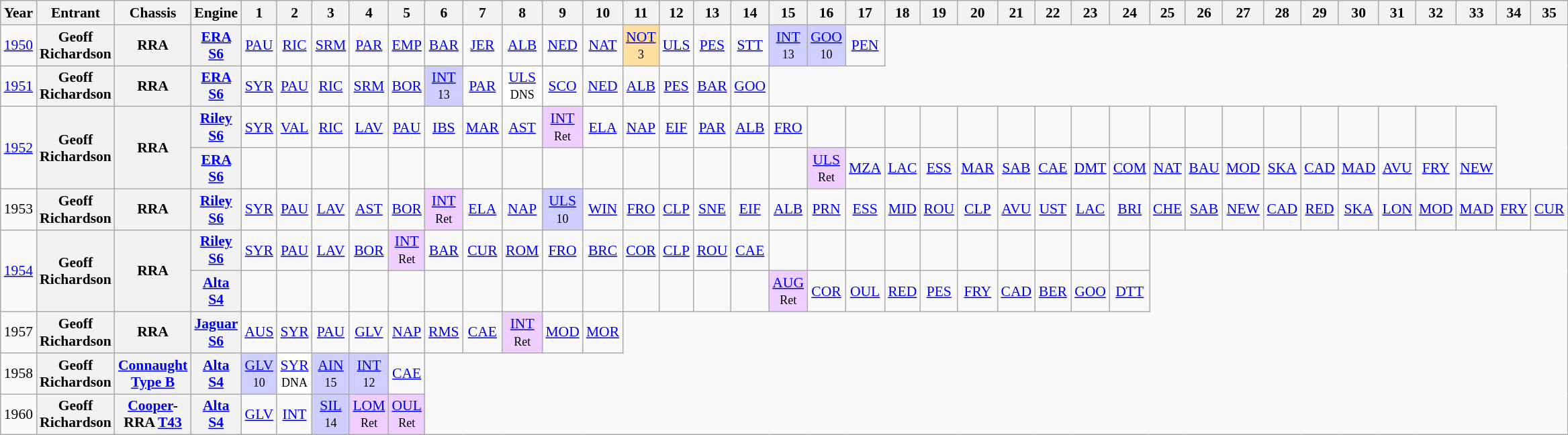<table class="wikitable" style="text-align:center; font-size:90%">
<tr>
<th>Year</th>
<th>Entrant</th>
<th>Chassis</th>
<th>Engine</th>
<th>1</th>
<th>2</th>
<th>3</th>
<th>4</th>
<th>5</th>
<th>6</th>
<th>7</th>
<th>8</th>
<th>9</th>
<th>10</th>
<th>11</th>
<th>12</th>
<th>13</th>
<th>14</th>
<th>15</th>
<th>16</th>
<th>17</th>
<th>18</th>
<th>19</th>
<th>20</th>
<th>21</th>
<th>22</th>
<th>23</th>
<th>24</th>
<th>25</th>
<th>26</th>
<th>27</th>
<th>28</th>
<th>29</th>
<th>30</th>
<th>31</th>
<th>32</th>
<th>33</th>
<th>34</th>
<th>35</th>
</tr>
<tr>
<td><a href='#'>1950</a></td>
<th>Geoff Richardson</th>
<th>RRA</th>
<th><a href='#'>ERA</a> <a href='#'>S6</a></th>
<td><a href='#'>PAU</a></td>
<td><a href='#'>RIC</a></td>
<td><a href='#'>SRM</a></td>
<td><a href='#'>PAR</a></td>
<td><a href='#'>EMP</a></td>
<td><a href='#'>BAR</a></td>
<td><a href='#'>JER</a></td>
<td><a href='#'>ALB</a></td>
<td><a href='#'>NED</a></td>
<td><a href='#'>NAT</a></td>
<td style="background:#FFDF9F;"><a href='#'>NOT</a><br><small>3</small></td>
<td><a href='#'>ULS</a></td>
<td><a href='#'>PES</a></td>
<td><a href='#'>STT</a></td>
<td style="background:#CFCFFF;"><a href='#'>INT</a><br><small>13</small></td>
<td style="background:#CFCFFF;"><a href='#'>GOO</a><br><small>10</small></td>
<td><a href='#'>PEN</a></td>
</tr>
<tr>
<td><a href='#'>1951</a></td>
<th>Geoff Richardson</th>
<th>RRA</th>
<th><a href='#'>ERA</a> <a href='#'>S6</a></th>
<td><a href='#'>SYR</a></td>
<td><a href='#'>PAU</a></td>
<td><a href='#'>RIC</a></td>
<td><a href='#'>SRM</a></td>
<td><a href='#'>BOR</a></td>
<td style="background:#CFCFFF;"><a href='#'>INT</a><br><small>13</small></td>
<td><a href='#'>PAR</a></td>
<td style="background:#FFFFFF;"><a href='#'>ULS</a><br><small>DNS</small></td>
<td><a href='#'>SCO</a></td>
<td><a href='#'>NED</a></td>
<td><a href='#'>ALB</a></td>
<td><a href='#'>PES</a></td>
<td><a href='#'>BAR</a></td>
<td><a href='#'>GOO</a></td>
</tr>
<tr>
<td rowspan="2"><a href='#'>1952</a></td>
<th rowspan="2">Geoff Richardson</th>
<th rowspan="2">RRA</th>
<th><a href='#'>Riley</a> <a href='#'>S6</a></th>
<td><a href='#'>SYR</a></td>
<td><a href='#'>VAL</a></td>
<td><a href='#'>RIC</a></td>
<td><a href='#'>LAV</a></td>
<td><a href='#'>PAU</a></td>
<td><a href='#'>IBS</a></td>
<td><a href='#'>MAR</a></td>
<td><a href='#'>AST</a></td>
<td style="background:#EFCFFF;"><a href='#'>INT</a><br><small>Ret</small></td>
<td><a href='#'>ELA</a></td>
<td><a href='#'>NAP</a></td>
<td><a href='#'>EIF</a></td>
<td><a href='#'>PAR</a></td>
<td><a href='#'>ALB</a></td>
<td><a href='#'>FRO</a></td>
<td></td>
<td></td>
<td></td>
<td></td>
<td></td>
<td></td>
<td></td>
<td></td>
<td></td>
<td></td>
<td></td>
<td></td>
<td></td>
<td></td>
<td></td>
<td></td>
<td></td>
<td></td>
</tr>
<tr>
<th><a href='#'>ERA</a> <a href='#'>S6</a></th>
<td></td>
<td></td>
<td></td>
<td></td>
<td></td>
<td></td>
<td></td>
<td></td>
<td></td>
<td></td>
<td></td>
<td></td>
<td></td>
<td></td>
<td></td>
<td style="background:#EFCFFF;"><a href='#'>ULS</a><br><small>Ret</small></td>
<td><a href='#'>MZA</a></td>
<td><a href='#'>LAC</a></td>
<td><a href='#'>ESS</a></td>
<td><a href='#'>MAR</a></td>
<td><a href='#'>SAB</a></td>
<td><a href='#'>CAE</a></td>
<td><a href='#'>DMT</a></td>
<td><a href='#'>COM</a></td>
<td><a href='#'>NAT</a></td>
<td><a href='#'>BAU</a></td>
<td><a href='#'>MOD</a></td>
<td><a href='#'>SKA</a></td>
<td><a href='#'>CAD</a></td>
<td><a href='#'>MAD</a></td>
<td><a href='#'>AVU</a></td>
<td><a href='#'>FRY</a></td>
<td><a href='#'>NEW</a></td>
</tr>
<tr>
<td>1953</td>
<th>Geoff Richardson</th>
<th>RRA</th>
<th><a href='#'>Riley</a> <a href='#'>S6</a></th>
<td><a href='#'>SYR</a></td>
<td><a href='#'>PAU</a></td>
<td><a href='#'>LAV</a></td>
<td><a href='#'>AST</a></td>
<td><a href='#'>BOR</a></td>
<td style="background:#EFCFFF;"><a href='#'>INT</a><br><small>Ret</small></td>
<td><a href='#'>ELA</a></td>
<td><a href='#'>NAP</a></td>
<td style="background:#CFCFFF;"><a href='#'>ULS</a><br><small>10</small></td>
<td><a href='#'>WIN</a></td>
<td><a href='#'>FRO</a></td>
<td><a href='#'>CLP</a></td>
<td><a href='#'>SNE</a></td>
<td><a href='#'>EIF</a></td>
<td><a href='#'>ALB</a></td>
<td><a href='#'>PRN</a></td>
<td><a href='#'>ESS</a></td>
<td><a href='#'>MID</a></td>
<td><a href='#'>ROU</a></td>
<td><a href='#'>CLP</a></td>
<td><a href='#'>AVU</a></td>
<td><a href='#'>UST</a></td>
<td><a href='#'>LAC</a></td>
<td><a href='#'>BRI</a></td>
<td><a href='#'>CHE</a></td>
<td><a href='#'>SAB</a></td>
<td><a href='#'>NEW</a></td>
<td><a href='#'>CAD</a></td>
<td><a href='#'>RED</a></td>
<td><a href='#'>SKA</a></td>
<td><a href='#'>LON</a></td>
<td><a href='#'>MOD</a></td>
<td><a href='#'>MAD</a></td>
<td><a href='#'>FRY</a></td>
<td><a href='#'>CUR</a></td>
</tr>
<tr>
<td rowspan="2"><a href='#'>1954</a></td>
<th rowspan="2">Geoff Richardson</th>
<th rowspan="2">RRA</th>
<th><a href='#'>Riley</a> <a href='#'>S6</a></th>
<td><a href='#'>SYR</a></td>
<td><a href='#'>PAU</a></td>
<td><a href='#'>LAV</a></td>
<td><a href='#'>BOR</a></td>
<td style="background:#EFCFFF;"><a href='#'>INT</a><br><small>Ret</small></td>
<td><a href='#'>BAR</a></td>
<td><a href='#'>CUR</a></td>
<td><a href='#'>ROM</a></td>
<td><a href='#'>FRO</a></td>
<td><a href='#'>BRC</a></td>
<td><a href='#'>COR</a></td>
<td><a href='#'>CLP</a></td>
<td><a href='#'>ROU</a></td>
<td><a href='#'>CAE</a></td>
<td></td>
<td></td>
<td></td>
<td></td>
<td></td>
<td></td>
<td></td>
<td></td>
<td></td>
<td></td>
</tr>
<tr>
<th><a href='#'>Alta</a> <a href='#'>S4</a></th>
<td></td>
<td></td>
<td></td>
<td></td>
<td></td>
<td></td>
<td></td>
<td></td>
<td></td>
<td></td>
<td></td>
<td></td>
<td></td>
<td></td>
<td style="background:#EFCFFF;"><a href='#'>AUG</a><br><small>Ret</small></td>
<td><a href='#'>COR</a></td>
<td><a href='#'>OUL</a></td>
<td><a href='#'>RED</a></td>
<td><a href='#'>PES</a></td>
<td><a href='#'>FRY</a></td>
<td><a href='#'>CAD</a></td>
<td><a href='#'>BER</a></td>
<td><a href='#'>GOO</a></td>
<td><a href='#'>DTT</a></td>
</tr>
<tr>
<td>1957</td>
<th>Geoff Richardson</th>
<th>RRA</th>
<th><a href='#'>Jaguar</a> <a href='#'>S6</a></th>
<td><a href='#'>AUS</a></td>
<td><a href='#'>SYR</a></td>
<td><a href='#'>PAU</a></td>
<td><a href='#'>GLV</a></td>
<td><a href='#'>NAP</a></td>
<td><a href='#'>RMS</a></td>
<td><a href='#'>CAE</a></td>
<td style="background:#EFCFFF;"><a href='#'>INT</a><br><small>Ret</small></td>
<td><a href='#'>MOD</a></td>
<td><a href='#'>MOR</a></td>
</tr>
<tr>
<td>1958</td>
<th>Geoff Richardson</th>
<th><a href='#'>Connaught</a> <a href='#'>Type B</a></th>
<th><a href='#'>Alta</a> <a href='#'>S4</a></th>
<td style="background:#CFCFFF;"><a href='#'>GLV</a><br><small>10</small></td>
<td style="background:#FFFFFF;"><a href='#'>SYR</a><br><small>DNA</small></td>
<td style="background:#CFCFFF;"><a href='#'>AIN</a><br><small>15</small></td>
<td style="background:#CFCFFF;"><a href='#'>INT</a><br><small>12</small></td>
<td><a href='#'>CAE</a></td>
</tr>
<tr>
<td>1960</td>
<th>Geoff Richardson</th>
<th><a href='#'>Cooper</a>-RRA <a href='#'>T43</a></th>
<th><a href='#'>Alta</a> <a href='#'>S4</a></th>
<td><a href='#'>GLV</a></td>
<td><a href='#'>INT</a></td>
<td style="background:#CFCFFF;"><a href='#'>SIL</a><br><small>14</small></td>
<td style="background:#EFCFFF;"><a href='#'>LOM</a><br><small>Ret</small></td>
<td style="background:#EFCFFF;"><a href='#'>OUL</a><br><small>Ret</small></td>
</tr>
</table>
